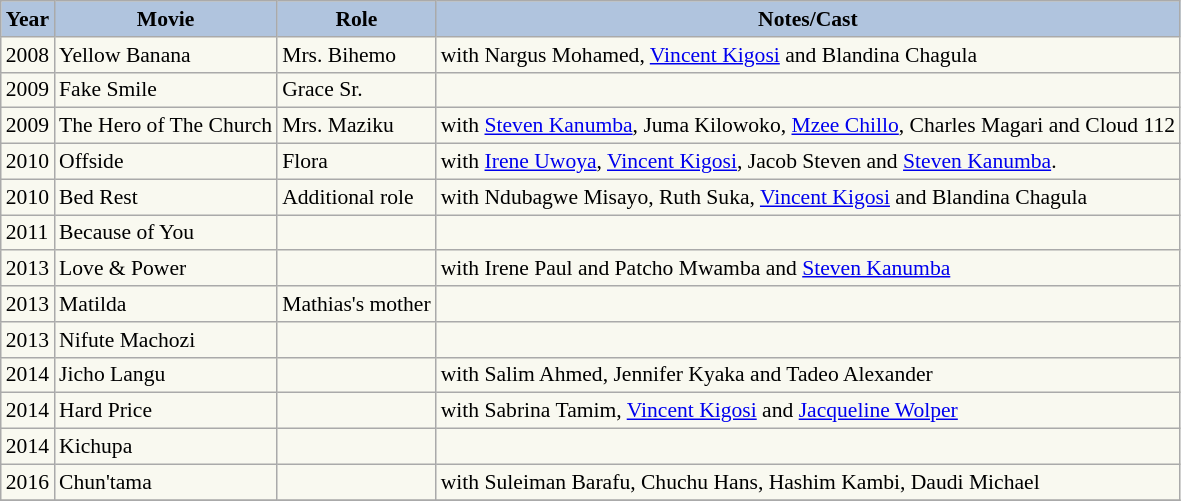<table class="wikitable" style="font-size:90%; background: #f9f9f0">
<tr style="text-align:center;">
<th style="background:#B0C4DE;">Year</th>
<th style="background:#B0C4DE;">Movie</th>
<th style="background:#B0C4DE;">Role</th>
<th style="background:#B0C4DE;">Notes/Cast</th>
</tr>
<tr>
<td>2008</td>
<td>Yellow Banana</td>
<td>Mrs. Bihemo</td>
<td>with Nargus Mohamed, <a href='#'>Vincent Kigosi</a> and Blandina Chagula</td>
</tr>
<tr>
<td>2009</td>
<td>Fake Smile</td>
<td>Grace Sr.</td>
<td></td>
</tr>
<tr>
<td>2009</td>
<td>The Hero of The Church</td>
<td>Mrs. Maziku</td>
<td>with <a href='#'>Steven Kanumba</a>, Juma Kilowoko, <a href='#'>Mzee Chillo</a>, Charles Magari and Cloud 112</td>
</tr>
<tr>
<td>2010</td>
<td>Offside</td>
<td>Flora</td>
<td>with <a href='#'>Irene Uwoya</a>, <a href='#'>Vincent Kigosi</a>, Jacob Steven and <a href='#'>Steven Kanumba</a>.</td>
</tr>
<tr>
<td>2010</td>
<td>Bed Rest</td>
<td>Additional role</td>
<td>with Ndubagwe Misayo, Ruth Suka, <a href='#'>Vincent Kigosi</a> and Blandina Chagula</td>
</tr>
<tr>
<td>2011</td>
<td>Because of You</td>
<td></td>
<td></td>
</tr>
<tr>
<td>2013</td>
<td>Love & Power</td>
<td></td>
<td>with Irene Paul and Patcho Mwamba and <a href='#'>Steven Kanumba</a></td>
</tr>
<tr>
<td>2013</td>
<td>Matilda</td>
<td>Mathias's mother</td>
<td></td>
</tr>
<tr>
<td>2013</td>
<td>Nifute Machozi</td>
<td></td>
<td></td>
</tr>
<tr>
<td>2014</td>
<td>Jicho Langu</td>
<td></td>
<td>with Salim Ahmed, Jennifer Kyaka and Tadeo Alexander</td>
</tr>
<tr>
<td>2014</td>
<td>Hard Price</td>
<td></td>
<td>with Sabrina Tamim, <a href='#'>Vincent Kigosi</a> and <a href='#'>Jacqueline Wolper</a></td>
</tr>
<tr>
<td>2014</td>
<td>Kichupa</td>
<td></td>
<td></td>
</tr>
<tr>
<td>2016</td>
<td>Chun'tama</td>
<td></td>
<td>with Suleiman Barafu, Chuchu Hans, Hashim Kambi, Daudi Michael</td>
</tr>
<tr>
</tr>
</table>
